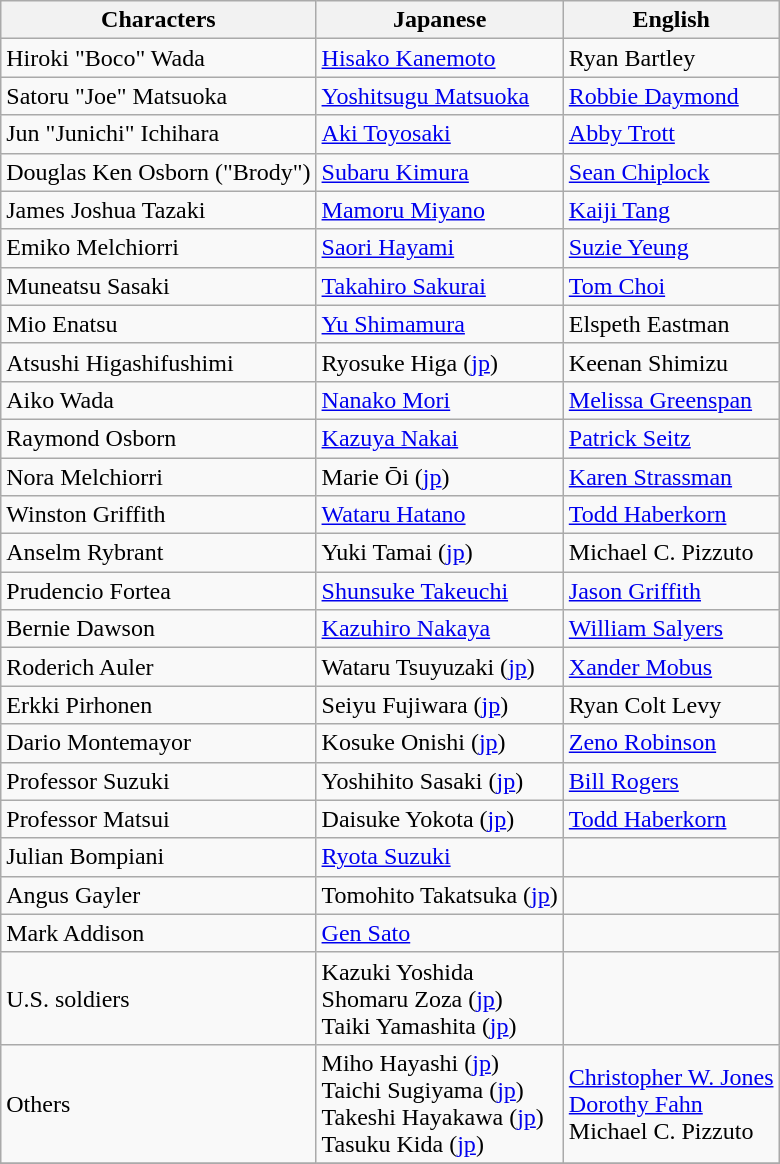<table class="wikitable">
<tr>
<th>Characters</th>
<th>Japanese</th>
<th>English</th>
</tr>
<tr>
<td>Hiroki "Boco" Wada</td>
<td><a href='#'>Hisako Kanemoto</a></td>
<td>Ryan Bartley</td>
</tr>
<tr>
<td>Satoru "Joe" Matsuoka</td>
<td><a href='#'>Yoshitsugu Matsuoka</a></td>
<td><a href='#'>Robbie Daymond</a></td>
</tr>
<tr>
<td>Jun "Junichi" Ichihara</td>
<td><a href='#'>Aki Toyosaki</a></td>
<td><a href='#'>Abby Trott</a></td>
</tr>
<tr>
<td>Douglas Ken Osborn ("Brody")</td>
<td><a href='#'>Subaru Kimura</a></td>
<td><a href='#'>Sean Chiplock</a></td>
</tr>
<tr>
<td>James Joshua Tazaki</td>
<td><a href='#'>Mamoru Miyano</a></td>
<td><a href='#'>Kaiji Tang</a></td>
</tr>
<tr>
<td>Emiko Melchiorri</td>
<td><a href='#'>Saori Hayami</a></td>
<td><a href='#'>Suzie Yeung</a></td>
</tr>
<tr>
<td>Muneatsu Sasaki</td>
<td><a href='#'>Takahiro Sakurai</a></td>
<td><a href='#'>Tom Choi</a></td>
</tr>
<tr>
<td>Mio Enatsu</td>
<td><a href='#'>Yu Shimamura</a></td>
<td>Elspeth Eastman</td>
</tr>
<tr>
<td>Atsushi Higashifushimi</td>
<td>Ryosuke Higa (<a href='#'>jp</a>)</td>
<td>Keenan Shimizu</td>
</tr>
<tr>
<td>Aiko Wada</td>
<td><a href='#'>Nanako Mori</a></td>
<td><a href='#'>Melissa Greenspan</a></td>
</tr>
<tr>
<td>Raymond Osborn</td>
<td><a href='#'>Kazuya Nakai</a></td>
<td><a href='#'>Patrick Seitz</a></td>
</tr>
<tr>
<td>Nora Melchiorri</td>
<td>Marie Ōi (<a href='#'>jp</a>)</td>
<td><a href='#'>Karen Strassman</a></td>
</tr>
<tr>
<td>Winston Griffith</td>
<td><a href='#'>Wataru Hatano</a></td>
<td><a href='#'>Todd Haberkorn</a></td>
</tr>
<tr>
<td>Anselm Rybrant</td>
<td>Yuki Tamai (<a href='#'>jp</a>)</td>
<td>Michael C. Pizzuto</td>
</tr>
<tr>
<td>Prudencio Fortea</td>
<td><a href='#'>Shunsuke Takeuchi</a></td>
<td><a href='#'>Jason Griffith</a></td>
</tr>
<tr>
<td>Bernie Dawson</td>
<td><a href='#'>Kazuhiro Nakaya</a></td>
<td><a href='#'>William Salyers</a></td>
</tr>
<tr>
<td>Roderich Auler</td>
<td>Wataru Tsuyuzaki (<a href='#'>jp</a>)</td>
<td><a href='#'>Xander Mobus</a></td>
</tr>
<tr>
<td>Erkki Pirhonen</td>
<td>Seiyu Fujiwara (<a href='#'>jp</a>)</td>
<td>Ryan Colt Levy</td>
</tr>
<tr>
<td>Dario Montemayor</td>
<td>Kosuke Onishi (<a href='#'>jp</a>)</td>
<td><a href='#'>Zeno Robinson</a></td>
</tr>
<tr>
<td>Professor Suzuki</td>
<td>Yoshihito Sasaki (<a href='#'>jp</a>)</td>
<td><a href='#'>Bill Rogers</a></td>
</tr>
<tr>
<td>Professor Matsui</td>
<td>Daisuke Yokota (<a href='#'>jp</a>)</td>
<td><a href='#'>Todd Haberkorn</a></td>
</tr>
<tr>
<td>Julian Bompiani</td>
<td><a href='#'>Ryota Suzuki</a></td>
<td></td>
</tr>
<tr>
<td>Angus Gayler</td>
<td>Tomohito Takatsuka (<a href='#'>jp</a>)</td>
<td></td>
</tr>
<tr>
<td>Mark Addison</td>
<td><a href='#'>Gen Sato</a></td>
<td></td>
</tr>
<tr>
<td>U.S. soldiers</td>
<td>Kazuki Yoshida<br>Shomaru Zoza (<a href='#'>jp</a>)<br>Taiki Yamashita (<a href='#'>jp</a>)</td>
<td></td>
</tr>
<tr>
<td>Others</td>
<td>Miho Hayashi (<a href='#'>jp</a>)<br>Taichi Sugiyama (<a href='#'>jp</a>)<br>Takeshi Hayakawa (<a href='#'>jp</a>)<br>Tasuku Kida (<a href='#'>jp</a>)</td>
<td><a href='#'>Christopher W. Jones</a><br><a href='#'>Dorothy Fahn</a><br>Michael C. Pizzuto</td>
</tr>
<tr>
</tr>
</table>
